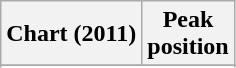<table class="wikitable sortable plainrowheaders">
<tr>
<th>Chart (2011)</th>
<th>Peak<br>position</th>
</tr>
<tr>
</tr>
<tr>
</tr>
<tr>
</tr>
<tr>
</tr>
<tr>
</tr>
</table>
